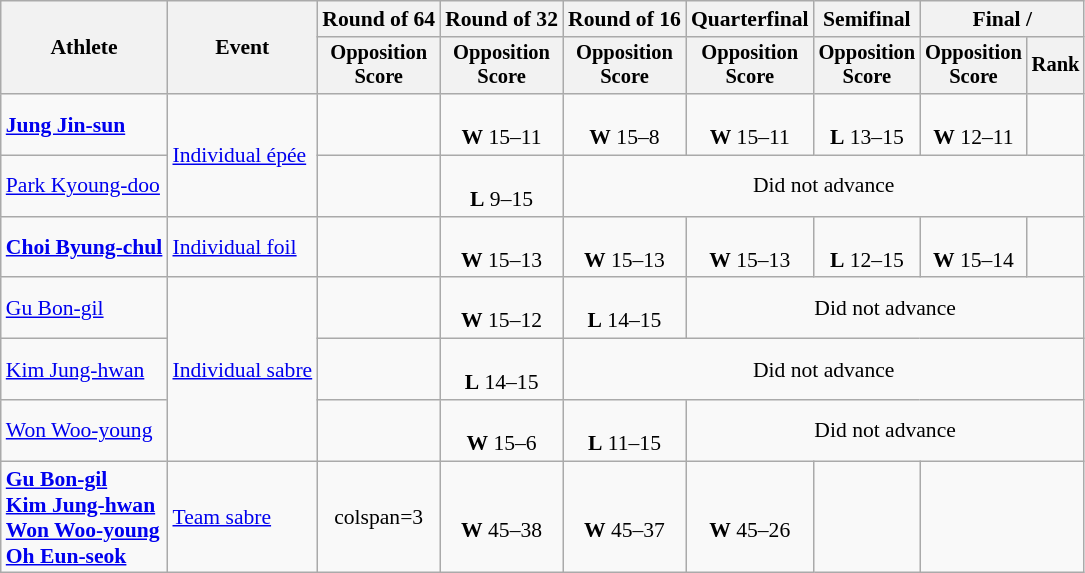<table class="wikitable" style="font-size:90%">
<tr>
<th rowspan=2>Athlete</th>
<th rowspan=2>Event</th>
<th>Round of 64</th>
<th>Round of 32</th>
<th>Round of 16</th>
<th>Quarterfinal</th>
<th>Semifinal</th>
<th colspan=2>Final / </th>
</tr>
<tr style="font-size:95%">
<th>Opposition <br> Score</th>
<th>Opposition <br> Score</th>
<th>Opposition <br> Score</th>
<th>Opposition <br> Score</th>
<th>Opposition <br> Score</th>
<th>Opposition <br> Score</th>
<th>Rank</th>
</tr>
<tr align=center>
<td align=left><strong><a href='#'>Jung Jin-sun</a></strong></td>
<td align=left rowspan=2><a href='#'>Individual épée</a></td>
<td></td>
<td> <br> <strong>W</strong> 15–11</td>
<td> <br> <strong>W</strong> 15–8</td>
<td> <br> <strong>W</strong> 15–11</td>
<td> <br> <strong>L</strong> 13–15</td>
<td> <br> <strong>W</strong> 12–11</td>
<td></td>
</tr>
<tr align=center>
<td align=left><a href='#'>Park Kyoung-doo</a></td>
<td></td>
<td> <br> <strong>L</strong> 9–15</td>
<td colspan=5>Did not advance</td>
</tr>
<tr align=center>
<td align=left><strong><a href='#'>Choi Byung-chul</a></strong></td>
<td align=left><a href='#'>Individual foil</a></td>
<td></td>
<td><br><strong>W</strong> 15–13</td>
<td><br><strong>W</strong> 15–13</td>
<td><br><strong>W</strong> 15–13</td>
<td><br><strong>L</strong> 12–15</td>
<td><br><strong>W</strong> 15–14</td>
<td></td>
</tr>
<tr align=center>
<td align=left><a href='#'>Gu Bon-gil</a></td>
<td align=left rowspan=3><a href='#'>Individual sabre</a></td>
<td></td>
<td><br><strong>W</strong> 15–12</td>
<td><br><strong>L</strong> 14–15</td>
<td colspan=4>Did not advance</td>
</tr>
<tr align=center>
<td align=left><a href='#'>Kim Jung-hwan</a></td>
<td></td>
<td> <br> <strong>L</strong> 14–15</td>
<td colspan=5>Did not advance</td>
</tr>
<tr align=center>
<td align=left><a href='#'>Won Woo-young</a></td>
<td></td>
<td> <br> <strong>W</strong> 15–6</td>
<td> <br> <strong>L</strong> 11–15</td>
<td colspan=4>Did not advance</td>
</tr>
<tr align=center>
<td align=left><strong><a href='#'>Gu Bon-gil</a><br><a href='#'>Kim Jung-hwan</a><br><a href='#'>Won Woo-young</a><br><a href='#'>Oh Eun-seok</a></strong></td>
<td align=left><a href='#'>Team sabre</a></td>
<td>colspan=3 </td>
<td><br><strong>W</strong> 45–38</td>
<td><br><strong>W</strong> 45–37</td>
<td><br><strong>W</strong> 45–26</td>
<td></td>
</tr>
</table>
